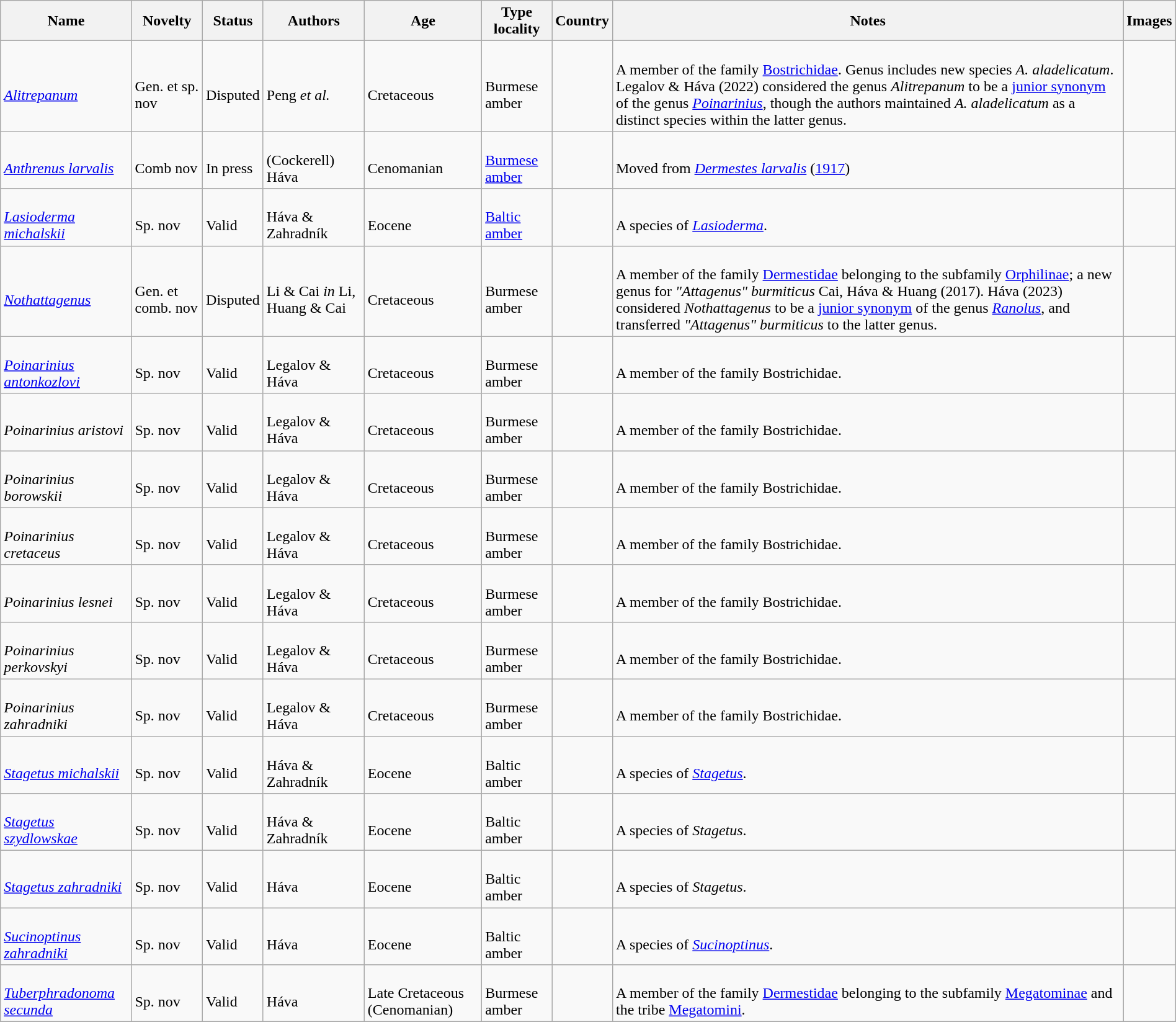<table class="wikitable sortable" align="center" width="100%">
<tr>
<th>Name</th>
<th>Novelty</th>
<th>Status</th>
<th>Authors</th>
<th>Age</th>
<th>Type locality</th>
<th>Country</th>
<th>Notes</th>
<th>Images</th>
</tr>
<tr>
<td><br><em><a href='#'>Alitrepanum</a></em></td>
<td><br>Gen. et sp. nov</td>
<td><br>Disputed</td>
<td><br>Peng <em>et al.</em></td>
<td><br>Cretaceous</td>
<td><br>Burmese amber</td>
<td><br></td>
<td><br>A member of the family <a href='#'>Bostrichidae</a>. Genus includes new species <em>A. aladelicatum</em>. Legalov & Háva (2022) considered the genus <em>Alitrepanum</em> to be a <a href='#'>junior synonym</a> of the genus <em><a href='#'>Poinarinius</a></em>, though the authors maintained <em>A. aladelicatum</em> as a distinct species within the latter genus.</td>
<td></td>
</tr>
<tr>
<td><br><em><a href='#'>Anthrenus larvalis</a></em></td>
<td><br>Comb nov</td>
<td><br>In press</td>
<td><br>(Cockerell) Háva</td>
<td><br>Cenomanian</td>
<td><br><a href='#'>Burmese amber</a></td>
<td><br></td>
<td><br>Moved from <em><a href='#'>Dermestes larvalis</a></em> (<a href='#'>1917</a>)</td>
<td></td>
</tr>
<tr>
<td><br><em><a href='#'>Lasioderma michalskii</a></em></td>
<td><br>Sp. nov</td>
<td><br>Valid</td>
<td><br>Háva & Zahradník</td>
<td><br>Eocene</td>
<td><br><a href='#'>Baltic amber</a></td>
<td><br></td>
<td><br>A species of <em><a href='#'>Lasioderma</a></em>.</td>
<td></td>
</tr>
<tr>
<td><br><em><a href='#'>Nothattagenus</a></em></td>
<td><br>Gen. et comb. nov</td>
<td><br>Disputed</td>
<td><br>Li & Cai <em>in</em> Li, Huang & Cai</td>
<td><br>Cretaceous</td>
<td><br>Burmese amber</td>
<td><br></td>
<td><br>A member of the family <a href='#'>Dermestidae</a> belonging to the subfamily <a href='#'>Orphilinae</a>; a new genus for <em>"Attagenus" burmiticus</em> Cai, Háva & Huang (2017). Háva (2023) considered <em>Nothattagenus</em> to be a <a href='#'>junior synonym</a> of the genus <em><a href='#'>Ranolus</a></em>, and transferred <em>"Attagenus" burmiticus</em> to the latter genus.</td>
<td></td>
</tr>
<tr>
<td><br><em><a href='#'>Poinarinius antonkozlovi</a></em></td>
<td><br>Sp. nov</td>
<td><br>Valid</td>
<td><br>Legalov & Háva</td>
<td><br>Cretaceous</td>
<td><br>Burmese amber</td>
<td><br></td>
<td><br>A member of the family Bostrichidae.</td>
<td></td>
</tr>
<tr>
<td><br><em>Poinarinius aristovi</em></td>
<td><br>Sp. nov</td>
<td><br>Valid</td>
<td><br>Legalov & Háva</td>
<td><br>Cretaceous</td>
<td><br>Burmese amber</td>
<td><br></td>
<td><br>A member of the family Bostrichidae.</td>
<td></td>
</tr>
<tr>
<td><br><em>Poinarinius borowskii</em></td>
<td><br>Sp. nov</td>
<td><br>Valid</td>
<td><br>Legalov & Háva</td>
<td><br>Cretaceous</td>
<td><br>Burmese amber</td>
<td><br></td>
<td><br>A member of the family Bostrichidae.</td>
<td></td>
</tr>
<tr>
<td><br><em>Poinarinius cretaceus</em></td>
<td><br>Sp. nov</td>
<td><br>Valid</td>
<td><br>Legalov & Háva</td>
<td><br>Cretaceous</td>
<td><br>Burmese amber</td>
<td><br></td>
<td><br>A member of the family Bostrichidae.</td>
<td></td>
</tr>
<tr>
<td><br><em>Poinarinius lesnei</em></td>
<td><br>Sp. nov</td>
<td><br>Valid</td>
<td><br>Legalov & Háva</td>
<td><br>Cretaceous</td>
<td><br>Burmese amber</td>
<td><br></td>
<td><br>A member of the family Bostrichidae.</td>
<td></td>
</tr>
<tr>
<td><br><em>Poinarinius perkovskyi</em></td>
<td><br>Sp. nov</td>
<td><br>Valid</td>
<td><br>Legalov & Háva</td>
<td><br>Cretaceous</td>
<td><br>Burmese amber</td>
<td><br></td>
<td><br>A member of the family Bostrichidae.</td>
<td></td>
</tr>
<tr>
<td><br><em>Poinarinius zahradniki</em></td>
<td><br>Sp. nov</td>
<td><br>Valid</td>
<td><br>Legalov & Háva</td>
<td><br>Cretaceous</td>
<td><br>Burmese amber</td>
<td><br></td>
<td><br>A member of the family Bostrichidae.</td>
<td></td>
</tr>
<tr>
<td><br><em><a href='#'>Stagetus michalskii</a></em></td>
<td><br>Sp. nov</td>
<td><br>Valid</td>
<td><br>Háva & Zahradník</td>
<td><br>Eocene</td>
<td><br>Baltic amber</td>
<td><br></td>
<td><br>A species of <em><a href='#'>Stagetus</a></em>.</td>
<td></td>
</tr>
<tr>
<td><br><em><a href='#'>Stagetus szydlowskae</a></em></td>
<td><br>Sp. nov</td>
<td><br>Valid</td>
<td><br>Háva & Zahradník</td>
<td><br>Eocene</td>
<td><br>Baltic amber</td>
<td><br></td>
<td><br>A species of <em>Stagetus</em>.</td>
<td></td>
</tr>
<tr>
<td><br><em><a href='#'>Stagetus zahradniki</a></em></td>
<td><br>Sp. nov</td>
<td><br>Valid</td>
<td><br>Háva</td>
<td><br>Eocene</td>
<td><br>Baltic amber</td>
<td><br></td>
<td><br>A species of <em>Stagetus</em>.</td>
<td></td>
</tr>
<tr>
<td><br><em><a href='#'>Sucinoptinus zahradniki</a></em></td>
<td><br>Sp. nov</td>
<td><br>Valid</td>
<td><br>Háva</td>
<td><br>Eocene</td>
<td><br>Baltic amber</td>
<td><br></td>
<td><br>A species of <em><a href='#'>Sucinoptinus</a></em>.</td>
<td></td>
</tr>
<tr>
<td><br><em><a href='#'>Tuberphradonoma secunda</a></em></td>
<td><br>Sp. nov</td>
<td><br>Valid</td>
<td><br>Háva</td>
<td><br>Late Cretaceous (Cenomanian)</td>
<td><br>Burmese amber</td>
<td><br></td>
<td><br>A member of the family <a href='#'>Dermestidae</a> belonging to the subfamily <a href='#'>Megatominae</a> and the tribe <a href='#'>Megatomini</a>.</td>
<td></td>
</tr>
<tr>
</tr>
</table>
